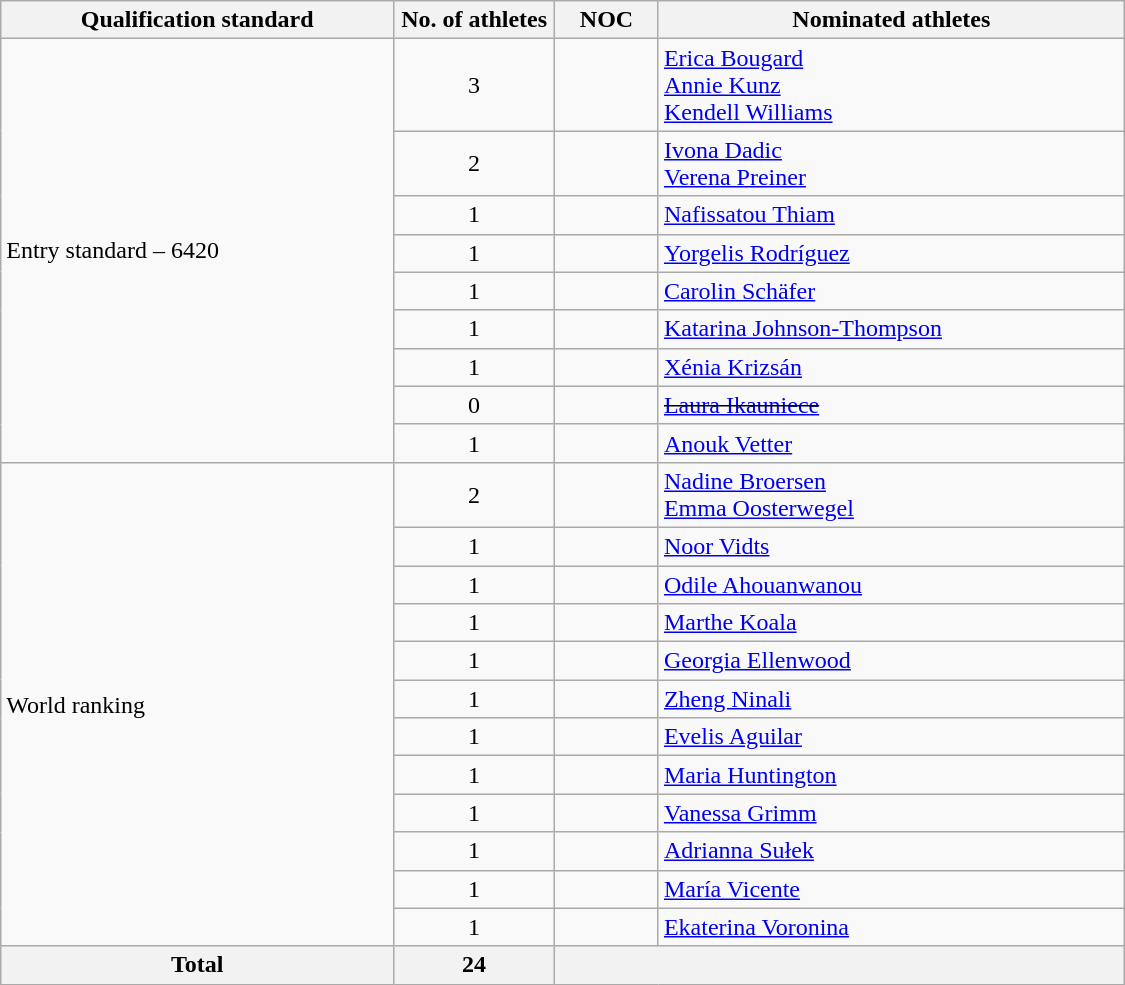<table class="wikitable" style="text-align:left; width:750px;">
<tr>
<th>Qualification standard</th>
<th width=100>No. of athletes</th>
<th>NOC</th>
<th>Nominated athletes</th>
</tr>
<tr>
<td rowspan="9">Entry standard – 6420</td>
<td align="center">3</td>
<td></td>
<td><a href='#'>Erica Bougard</a><br><a href='#'>Annie Kunz</a><br><a href='#'>Kendell Williams</a></td>
</tr>
<tr>
<td align="center">2</td>
<td></td>
<td><a href='#'>Ivona Dadic</a><br><a href='#'>Verena Preiner</a></td>
</tr>
<tr>
<td align=center>1</td>
<td></td>
<td><a href='#'>Nafissatou Thiam</a></td>
</tr>
<tr>
<td align=center>1</td>
<td></td>
<td><a href='#'>Yorgelis Rodríguez</a></td>
</tr>
<tr>
<td align=center>1</td>
<td></td>
<td><a href='#'>Carolin Schäfer</a></td>
</tr>
<tr>
<td align=center>1</td>
<td></td>
<td><a href='#'>Katarina Johnson-Thompson</a></td>
</tr>
<tr>
<td align=center>1</td>
<td></td>
<td><a href='#'>Xénia Krizsán</a></td>
</tr>
<tr>
<td align=center>0</td>
<td></td>
<td><s><a href='#'>Laura Ikauniece</a></s></td>
</tr>
<tr>
<td align=center>1</td>
<td></td>
<td><a href='#'>Anouk Vetter</a></td>
</tr>
<tr>
<td rowspan=12>World ranking</td>
<td align=center>2</td>
<td></td>
<td><a href='#'>Nadine Broersen</a><br><a href='#'>Emma Oosterwegel</a></td>
</tr>
<tr>
<td align=center>1</td>
<td></td>
<td><a href='#'>Noor Vidts</a></td>
</tr>
<tr>
<td align=center>1</td>
<td></td>
<td><a href='#'>Odile Ahouanwanou</a></td>
</tr>
<tr>
<td align=center>1</td>
<td></td>
<td><a href='#'>Marthe Koala</a></td>
</tr>
<tr>
<td align=center>1</td>
<td></td>
<td><a href='#'>Georgia Ellenwood</a></td>
</tr>
<tr>
<td align=center>1</td>
<td></td>
<td><a href='#'>Zheng Ninali</a></td>
</tr>
<tr>
<td align=center>1</td>
<td></td>
<td><a href='#'>Evelis Aguilar</a></td>
</tr>
<tr>
<td align=center>1</td>
<td></td>
<td><a href='#'>Maria Huntington</a></td>
</tr>
<tr>
<td align=center>1</td>
<td></td>
<td><a href='#'>Vanessa Grimm</a></td>
</tr>
<tr>
<td align=center>1</td>
<td></td>
<td><a href='#'>Adrianna Sułek</a></td>
</tr>
<tr>
<td align=center>1</td>
<td></td>
<td><a href='#'>María Vicente</a></td>
</tr>
<tr>
<td align=center>1</td>
<td></td>
<td><a href='#'>Ekaterina Voronina</a></td>
</tr>
<tr>
<th>Total</th>
<th>24</th>
<th colspan=2></th>
</tr>
</table>
